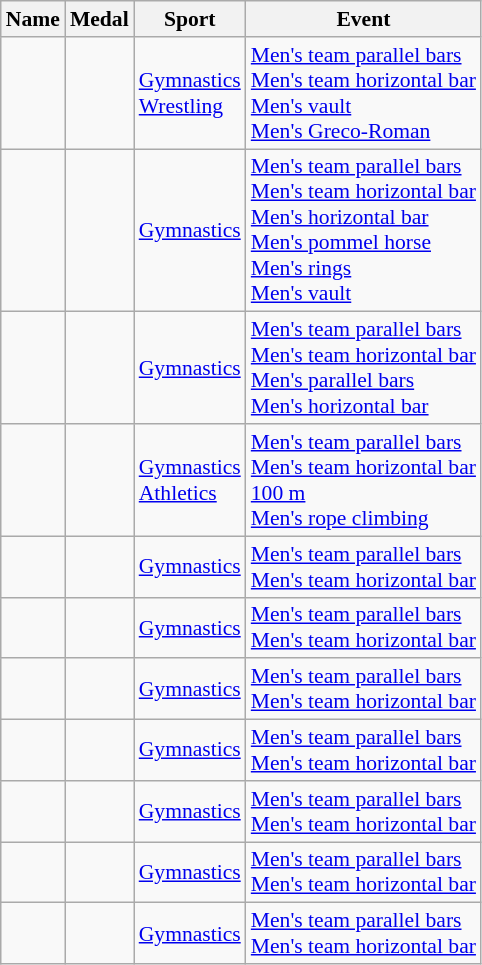<table class="wikitable sortable" style="font-size:90%">
<tr>
<th>Name</th>
<th>Medal</th>
<th>Sport</th>
<th>Event</th>
</tr>
<tr>
<td></td>
<td><br><br><br></td>
<td><a href='#'>Gymnastics</a><br><a href='#'>Wrestling</a></td>
<td><a href='#'>Men's team parallel bars</a><br><a href='#'>Men's team horizontal bar</a><br><a href='#'>Men's vault</a><br><a href='#'>Men's Greco-Roman</a></td>
</tr>
<tr>
<td></td>
<td><br><br><br><br><br></td>
<td><a href='#'>Gymnastics</a></td>
<td><a href='#'>Men's team parallel bars</a><br><a href='#'>Men's team horizontal bar</a><br><a href='#'>Men's horizontal bar</a><br><a href='#'>Men's pommel horse</a><br><a href='#'>Men's rings</a><br><a href='#'>Men's vault</a></td>
</tr>
<tr>
<td></td>
<td><br><br><br></td>
<td><a href='#'>Gymnastics</a></td>
<td><a href='#'>Men's team parallel bars</a><br><a href='#'>Men's team horizontal bar</a><br><a href='#'>Men's parallel bars</a><br><a href='#'>Men's horizontal bar</a></td>
</tr>
<tr>
<td></td>
<td><br><br><br></td>
<td><a href='#'>Gymnastics</a><br><a href='#'>Athletics</a></td>
<td><a href='#'>Men's team parallel bars</a><br><a href='#'>Men's team horizontal bar</a><br><a href='#'>100 m</a><br><a href='#'>Men's rope climbing</a></td>
</tr>
<tr>
<td></td>
<td><br></td>
<td><a href='#'>Gymnastics</a></td>
<td><a href='#'>Men's team parallel bars</a><br><a href='#'>Men's team horizontal bar</a></td>
</tr>
<tr>
<td></td>
<td><br></td>
<td><a href='#'>Gymnastics</a></td>
<td><a href='#'>Men's team parallel bars</a><br><a href='#'>Men's team horizontal bar</a></td>
</tr>
<tr>
<td></td>
<td><br></td>
<td><a href='#'>Gymnastics</a></td>
<td><a href='#'>Men's team parallel bars</a><br><a href='#'>Men's team horizontal bar</a></td>
</tr>
<tr>
<td></td>
<td><br></td>
<td><a href='#'>Gymnastics</a></td>
<td><a href='#'>Men's team parallel bars</a><br><a href='#'>Men's team horizontal bar</a></td>
</tr>
<tr>
<td></td>
<td><br></td>
<td><a href='#'>Gymnastics</a></td>
<td><a href='#'>Men's team parallel bars</a><br><a href='#'>Men's team horizontal bar</a></td>
</tr>
<tr>
<td></td>
<td><br></td>
<td><a href='#'>Gymnastics</a></td>
<td><a href='#'>Men's team parallel bars</a><br><a href='#'>Men's team horizontal bar</a></td>
</tr>
<tr>
<td></td>
<td><br></td>
<td><a href='#'>Gymnastics</a></td>
<td><a href='#'>Men's team parallel bars</a><br><a href='#'>Men's team horizontal bar</a></td>
</tr>
</table>
